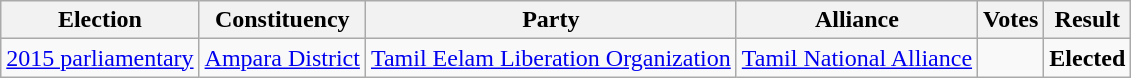<table class="wikitable" style="text-align:left;">
<tr>
<th scope=col>Election</th>
<th scope=col>Constituency</th>
<th scope=col>Party</th>
<th scope=col>Alliance</th>
<th scope=col>Votes</th>
<th scope=col>Result</th>
</tr>
<tr>
<td><a href='#'>2015 parliamentary</a></td>
<td><a href='#'>Ampara District</a></td>
<td><a href='#'>Tamil Eelam Liberation Organization</a></td>
<td><a href='#'>Tamil National Alliance</a></td>
<td align=right></td>
<td><strong>Elected</strong></td>
</tr>
</table>
